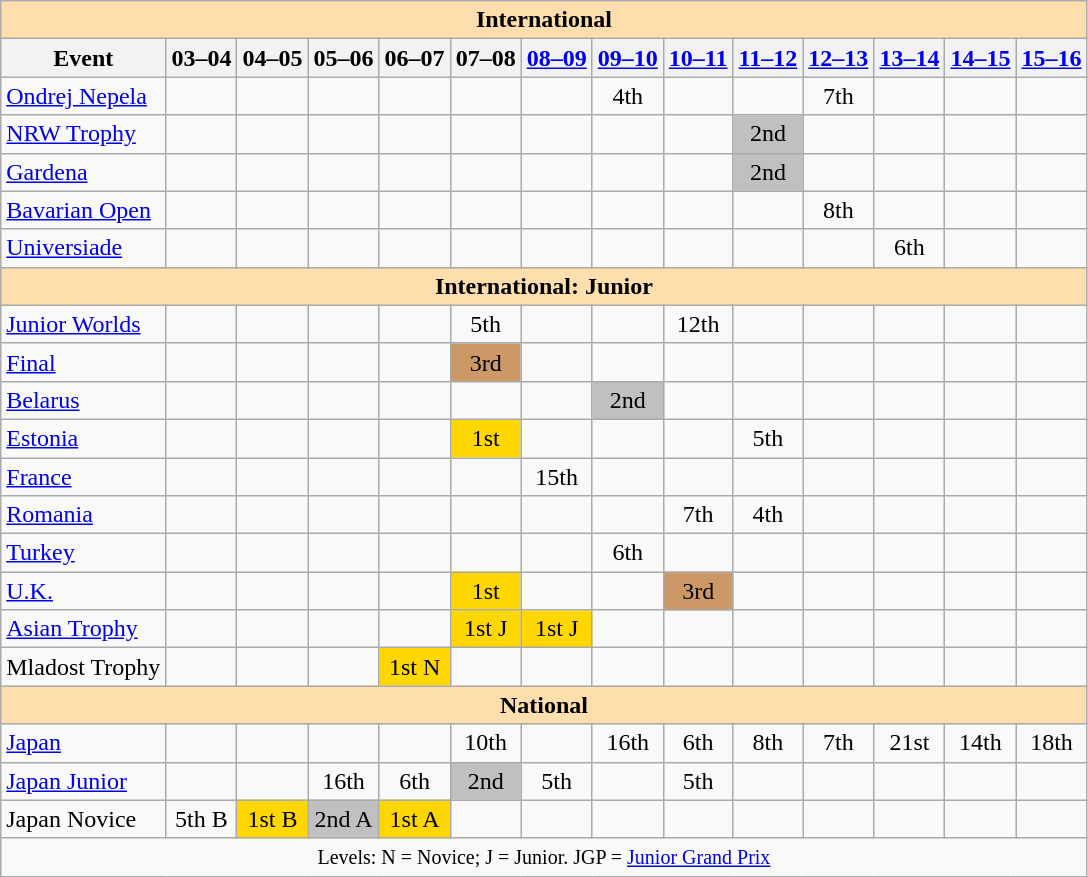<table class="wikitable" style="text-align:center">
<tr>
<th colspan="14" style="background-color: #ffdead; " align="center">International</th>
</tr>
<tr>
<th>Event</th>
<th>03–04</th>
<th>04–05</th>
<th>05–06</th>
<th>06–07</th>
<th>07–08</th>
<th><a href='#'>08–09</a></th>
<th><a href='#'>09–10</a></th>
<th><a href='#'>10–11</a></th>
<th><a href='#'>11–12</a></th>
<th><a href='#'>12–13</a></th>
<th><a href='#'>13–14</a></th>
<th><a href='#'>14–15</a></th>
<th><a href='#'>15–16</a></th>
</tr>
<tr>
<td align=left><a href='#'>Ondrej Nepela</a></td>
<td></td>
<td></td>
<td></td>
<td></td>
<td></td>
<td></td>
<td>4th</td>
<td></td>
<td></td>
<td>7th</td>
<td></td>
<td></td>
<td></td>
</tr>
<tr>
<td align=left><a href='#'>NRW Trophy</a></td>
<td></td>
<td></td>
<td></td>
<td></td>
<td></td>
<td></td>
<td></td>
<td></td>
<td bgcolor=silver>2nd</td>
<td></td>
<td></td>
<td></td>
<td></td>
</tr>
<tr>
<td align=left><a href='#'>Gardena</a></td>
<td></td>
<td></td>
<td></td>
<td></td>
<td></td>
<td></td>
<td></td>
<td></td>
<td bgcolor=silver>2nd</td>
<td></td>
<td></td>
<td></td>
<td></td>
</tr>
<tr>
<td align=left><a href='#'>Bavarian Open</a></td>
<td></td>
<td></td>
<td></td>
<td></td>
<td></td>
<td></td>
<td></td>
<td></td>
<td></td>
<td>8th</td>
<td></td>
<td></td>
<td></td>
</tr>
<tr>
<td align=left><a href='#'>Universiade</a></td>
<td></td>
<td></td>
<td></td>
<td></td>
<td></td>
<td></td>
<td></td>
<td></td>
<td></td>
<td></td>
<td>6th</td>
<td></td>
<td></td>
</tr>
<tr>
<th colspan="14" style="background-color: #ffdead; " align="center">International: Junior</th>
</tr>
<tr>
<td align=left><a href='#'>Junior Worlds</a></td>
<td></td>
<td></td>
<td></td>
<td></td>
<td>5th</td>
<td></td>
<td></td>
<td>12th</td>
<td></td>
<td></td>
<td></td>
<td></td>
<td></td>
</tr>
<tr>
<td align=left> <a href='#'>Final</a></td>
<td></td>
<td></td>
<td></td>
<td></td>
<td bgcolor=cc9966>3rd</td>
<td></td>
<td></td>
<td></td>
<td></td>
<td></td>
<td></td>
<td></td>
<td></td>
</tr>
<tr>
<td align=left> <a href='#'>Belarus</a></td>
<td></td>
<td></td>
<td></td>
<td></td>
<td></td>
<td></td>
<td bgcolor=silver>2nd</td>
<td></td>
<td></td>
<td></td>
<td></td>
<td></td>
<td></td>
</tr>
<tr>
<td align=left> <a href='#'>Estonia</a></td>
<td></td>
<td></td>
<td></td>
<td></td>
<td bgcolor=gold>1st</td>
<td></td>
<td></td>
<td></td>
<td>5th</td>
<td></td>
<td></td>
<td></td>
<td></td>
</tr>
<tr>
<td align=left> <a href='#'>France</a></td>
<td></td>
<td></td>
<td></td>
<td></td>
<td></td>
<td>15th</td>
<td></td>
<td></td>
<td></td>
<td></td>
<td></td>
<td></td>
<td></td>
</tr>
<tr>
<td align=left> <a href='#'>Romania</a></td>
<td></td>
<td></td>
<td></td>
<td></td>
<td></td>
<td></td>
<td></td>
<td>7th</td>
<td>4th</td>
<td></td>
<td></td>
<td></td>
<td></td>
</tr>
<tr>
<td align=left> <a href='#'>Turkey</a></td>
<td></td>
<td></td>
<td></td>
<td></td>
<td></td>
<td></td>
<td>6th</td>
<td></td>
<td></td>
<td></td>
<td></td>
<td></td>
<td></td>
</tr>
<tr>
<td align=left> <a href='#'>U.K.</a></td>
<td></td>
<td></td>
<td></td>
<td></td>
<td bgcolor=gold>1st</td>
<td></td>
<td></td>
<td bgcolor=cc9966>3rd</td>
<td></td>
<td></td>
<td></td>
<td></td>
<td></td>
</tr>
<tr>
<td align=left><a href='#'>Asian Trophy</a></td>
<td></td>
<td></td>
<td></td>
<td></td>
<td bgcolor=gold>1st J</td>
<td bgcolor=gold>1st J</td>
<td></td>
<td></td>
<td></td>
<td></td>
<td></td>
<td></td>
<td></td>
</tr>
<tr>
<td align=left>Mladost Trophy</td>
<td></td>
<td></td>
<td></td>
<td bgcolor=gold>1st N</td>
<td></td>
<td></td>
<td></td>
<td></td>
<td></td>
<td></td>
<td></td>
<td></td>
<td></td>
</tr>
<tr>
<th colspan="14" style="background-color: #ffdead; " align="center">National</th>
</tr>
<tr>
<td align=left><a href='#'>Japan</a></td>
<td></td>
<td></td>
<td></td>
<td></td>
<td>10th</td>
<td></td>
<td>16th</td>
<td>6th</td>
<td>8th</td>
<td>7th</td>
<td>21st</td>
<td>14th</td>
<td>18th</td>
</tr>
<tr>
<td align=left><a href='#'>Japan Junior</a></td>
<td></td>
<td></td>
<td>16th</td>
<td>6th</td>
<td bgcolor=silver>2nd</td>
<td>5th</td>
<td></td>
<td>5th</td>
<td></td>
<td></td>
<td></td>
<td></td>
<td></td>
</tr>
<tr>
<td align=left>Japan Novice</td>
<td>5th B</td>
<td bgcolor=gold>1st B</td>
<td bgcolor="silver">2nd A</td>
<td bgcolor="gold">1st A</td>
<td></td>
<td></td>
<td></td>
<td></td>
<td></td>
<td></td>
<td></td>
<td></td>
<td></td>
</tr>
<tr>
<td colspan="14" align="center"><small> Levels: N = Novice; J = Junior. JGP = <a href='#'>Junior Grand Prix</a> </small></td>
</tr>
</table>
